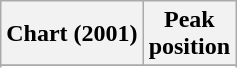<table class="wikitable sortable plainrowheaders" style="text-align:center">
<tr>
<th scope="col">Chart (2001)</th>
<th scope="col">Peak<br> position</th>
</tr>
<tr>
</tr>
<tr>
</tr>
</table>
